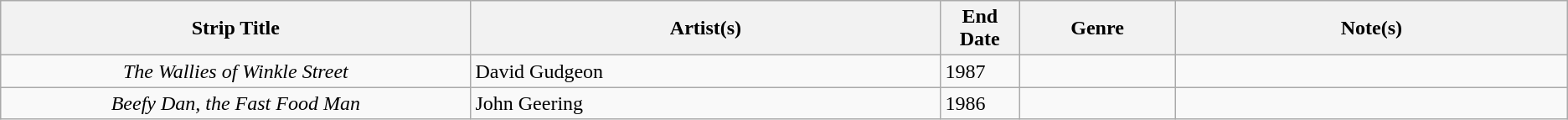<table class="wikitable sortable">
<tr>
<th width=30%>Strip Title</th>
<th width=30%>Artist(s)</th>
<th width=5%>End Date</th>
<th width=10%>Genre</th>
<th width=25%>Note(s)</th>
</tr>
<tr>
<td align=center><em>The Wallies of Winkle Street</em></td>
<td>David Gudgeon</td>
<td>1987</td>
<td></td>
<td></td>
</tr>
<tr>
<td align=center><em>Beefy Dan, the Fast Food Man</em></td>
<td>John Geering</td>
<td>1986</td>
<td></td>
<td></td>
</tr>
</table>
